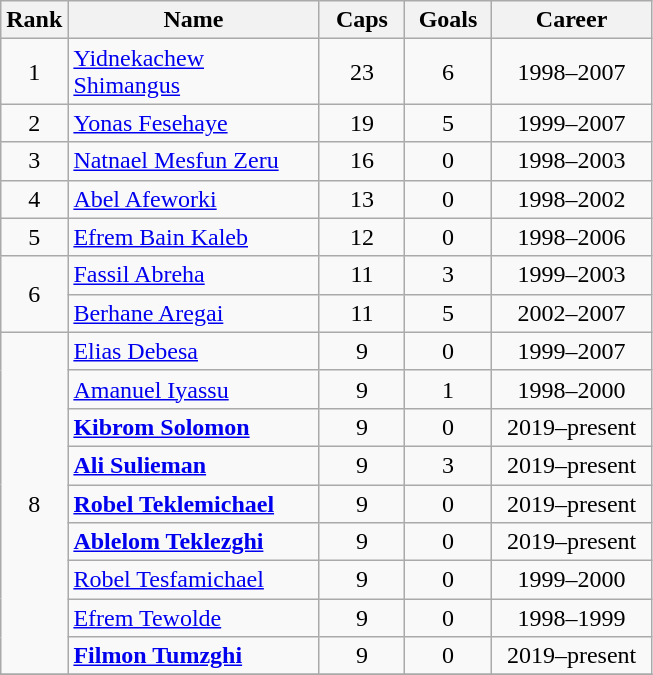<table class="wikitable sortable" style="text-align:center;">
<tr>
<th width="30">Rank</th>
<th style="width:160px;">Name</th>
<th width="50">Caps</th>
<th width="50">Goals</th>
<th style="width:100px;">Career</th>
</tr>
<tr>
<td>1</td>
<td style="text-align: left;"><a href='#'>Yidnekachew Shimangus</a></td>
<td>23</td>
<td>6</td>
<td>1998–2007</td>
</tr>
<tr>
<td>2</td>
<td style="text-align: left;"><a href='#'>Yonas Fesehaye</a></td>
<td>19</td>
<td>5</td>
<td>1999–2007</td>
</tr>
<tr>
<td>3</td>
<td style="text-align: left;"><a href='#'>Natnael Mesfun Zeru</a></td>
<td>16</td>
<td>0</td>
<td>1998–2003</td>
</tr>
<tr>
<td>4</td>
<td style="text-align: left;"><a href='#'>Abel Afeworki</a></td>
<td>13</td>
<td>0</td>
<td>1998–2002</td>
</tr>
<tr>
<td>5</td>
<td style="text-align: left;"><a href='#'>Efrem Bain Kaleb</a></td>
<td>12</td>
<td>0</td>
<td>1998–2006</td>
</tr>
<tr>
<td rowspan=2>6</td>
<td style="text-align: left;"><a href='#'>Fassil Abreha</a></td>
<td>11</td>
<td>3</td>
<td>1999–2003</td>
</tr>
<tr>
<td style="text-align: left;"><a href='#'>Berhane Aregai</a></td>
<td>11</td>
<td>5</td>
<td>2002–2007</td>
</tr>
<tr>
<td rowspan=9>8</td>
<td style="text-align: left;"><a href='#'>Elias Debesa</a></td>
<td>9</td>
<td>0</td>
<td>1999–2007</td>
</tr>
<tr>
<td style="text-align: left;"><a href='#'>Amanuel Iyassu</a></td>
<td>9</td>
<td>1</td>
<td>1998–2000</td>
</tr>
<tr>
<td style="text-align: left;"><strong><a href='#'>Kibrom Solomon</a></strong></td>
<td>9</td>
<td>0</td>
<td>2019–present</td>
</tr>
<tr>
<td style="text-align: left;"><strong><a href='#'>Ali Sulieman</a></strong></td>
<td>9</td>
<td>3</td>
<td>2019–present</td>
</tr>
<tr>
<td style="text-align: left;"><strong><a href='#'>Robel Teklemichael</a></strong></td>
<td>9</td>
<td>0</td>
<td>2019–present</td>
</tr>
<tr>
<td style="text-align: left;"><strong><a href='#'>Ablelom Teklezghi</a></strong></td>
<td>9</td>
<td>0</td>
<td>2019–present</td>
</tr>
<tr>
<td style="text-align: left;"><a href='#'>Robel Tesfamichael</a></td>
<td>9</td>
<td>0</td>
<td>1999–2000</td>
</tr>
<tr>
<td style="text-align: left;"><a href='#'>Efrem Tewolde</a></td>
<td>9</td>
<td>0</td>
<td>1998–1999</td>
</tr>
<tr>
<td style="text-align: left;"><strong><a href='#'>Filmon Tumzghi</a></strong></td>
<td>9</td>
<td>0</td>
<td>2019–present</td>
</tr>
<tr>
</tr>
</table>
